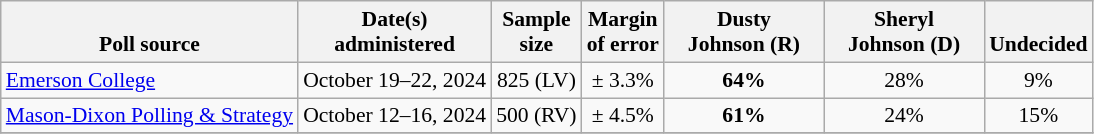<table class="wikitable" style="font-size:90%;text-align:center;">
<tr valign="bottom">
<th>Poll source</th>
<th>Date(s)<br>administered</th>
<th>Sample<br>size</th>
<th>Margin<br>of error</th>
<th style="width:100px;">Dusty<br>Johnson (R)</th>
<th style="width:100px;">Sheryl<br>Johnson (D)</th>
<th>Undecided</th>
</tr>
<tr>
<td style="text-align:left;"><a href='#'>Emerson College</a></td>
<td>October 19–22, 2024</td>
<td>825 (LV)</td>
<td>± 3.3%</td>
<td><strong>64%</strong></td>
<td>28%</td>
<td>9%</td>
</tr>
<tr>
<td style="text-align:left;"><a href='#'>Mason-Dixon Polling & Strategy</a></td>
<td>October 12–16, 2024</td>
<td>500 (RV)</td>
<td>± 4.5%</td>
<td><strong>61%</strong></td>
<td>24%</td>
<td>15%</td>
</tr>
<tr>
</tr>
</table>
